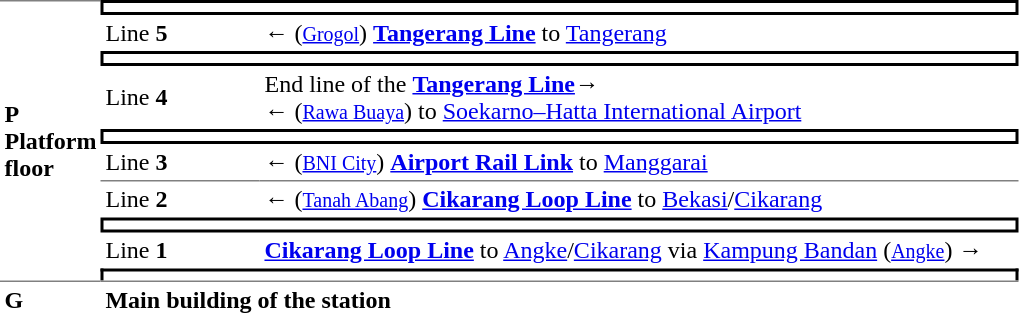<table border="0" cellspacing="0" cellpadding="3" table>
<tr>
<td rowspan="10" style="border-top:solid 1px gray;"><strong>P</strong><br><strong>Platform floor</strong></td>
<td colspan="2" style="border-top:solid 2px black; border-bottom:solid 2px black; border-right:solid 2px black; border-left:solid 2px black; text-align:center"></td>
</tr>
<tr>
<td width="100">Line <strong>5</strong></td>
<td width="500">← (<a href='#'><small>Grogol</small></a>)  <a href='#'><strong>Tangerang Line</strong></a> to <a href='#'>Tangerang</a></td>
</tr>
<tr>
<td colspan="2" style="border-top:solid 2px black; border-bottom:solid 2px black; border-right:solid 2px black; border-left:solid 2px black; text-align:center"></td>
</tr>
<tr>
<td width="100">Line <strong>4</strong></td>
<td width="500">End line of the  <strong><a href='#'>Tangerang Line</a></strong>→<br>← (<a href='#'><small>Rawa Buaya</small></a>)  to <a href='#'>Soekarno–Hatta International Airport</a></td>
</tr>
<tr>
<td colspan="2" style="border-top:solid 2px black; border-bottom:solid 2px black; border-right:solid 2px black; border-left:solid 2px black; text-align:center"></td>
</tr>
<tr>
<td width="100">Line <strong>3</strong></td>
<td width="500">← (<a href='#'><small>BNI City</small></a>)  <a href='#'><strong>Airport Rail Link</strong></a> to <a href='#'>Manggarai</a></td>
</tr>
<tr>
<td width="100" style="border-top:solid 1px gray" ;>Line <strong>2</strong></td>
<td width="500" style="border-top:solid 1px gray" ;>← (<a href='#'><small>Tanah Abang</small></a>)  <a href='#'><strong>Cikarang Loop Line</strong></a> to <a href='#'>Bekasi</a>/<a href='#'>Cikarang</a></td>
</tr>
<tr>
<td colspan="2" style="border-top:solid 2px black; border-bottom:solid 2px black; border-right:solid 2px black; border-left:solid 2px black; text-align:center"></td>
</tr>
<tr>
<td width="100">Line <strong>1</strong></td>
<td width="500"> <a href='#'><strong>Cikarang Loop Line</strong></a> to <a href='#'>Angke</a>/<a href='#'>Cikarang</a> via <a href='#'>Kampung Bandan</a> (<small><a href='#'>Angke</a></small>) →</td>
</tr>
<tr>
<td colspan="2" style="border-top:solid 2px black; border-right:solid 2px black; border-left:solid 2px black; text-align:center"></td>
</tr>
<tr>
<td style="border-top:solid 1px gray;vertical-align:top;" width="50"><strong>G</strong></td>
<td colspan="2" style="border-top:solid 1px gray;vertical-align:top;" width="600"><strong>Main building of the station</strong></td>
</tr>
</table>
